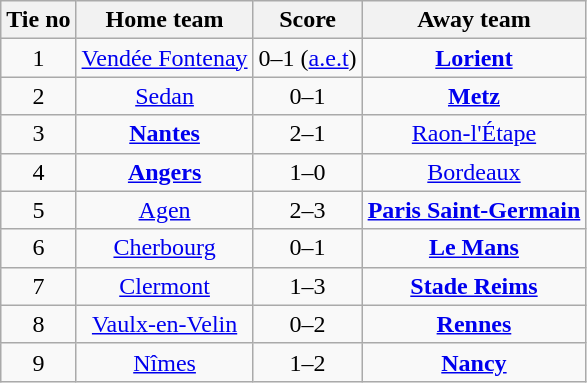<table class="wikitable" style="text-align:center">
<tr>
<th>Tie no</th>
<th>Home team</th>
<th>Score</th>
<th>Away team</th>
</tr>
<tr>
<td>1</td>
<td><a href='#'>Vendée Fontenay</a></td>
<td>0–1 (<a href='#'>a.e.t</a>)</td>
<td><strong><a href='#'>Lorient</a></strong></td>
</tr>
<tr>
<td>2</td>
<td><a href='#'>Sedan</a></td>
<td>0–1</td>
<td><strong><a href='#'>Metz</a></strong></td>
</tr>
<tr>
<td>3</td>
<td><strong><a href='#'>Nantes</a></strong></td>
<td>2–1</td>
<td><a href='#'>Raon-l'Étape</a></td>
</tr>
<tr>
<td>4</td>
<td><strong><a href='#'>Angers</a></strong></td>
<td>1–0</td>
<td><a href='#'>Bordeaux</a></td>
</tr>
<tr>
<td>5</td>
<td><a href='#'>Agen</a></td>
<td>2–3</td>
<td><strong><a href='#'>Paris Saint-Germain</a></strong></td>
</tr>
<tr>
<td>6</td>
<td><a href='#'>Cherbourg</a></td>
<td>0–1</td>
<td><strong><a href='#'>Le Mans</a></strong></td>
</tr>
<tr>
<td>7</td>
<td><a href='#'>Clermont</a></td>
<td>1–3</td>
<td><strong><a href='#'>Stade Reims</a></strong></td>
</tr>
<tr>
<td>8</td>
<td><a href='#'>Vaulx-en-Velin</a></td>
<td>0–2</td>
<td><strong><a href='#'>Rennes</a></strong></td>
</tr>
<tr>
<td>9</td>
<td><a href='#'>Nîmes</a></td>
<td>1–2</td>
<td><strong><a href='#'>Nancy</a></strong></td>
</tr>
</table>
